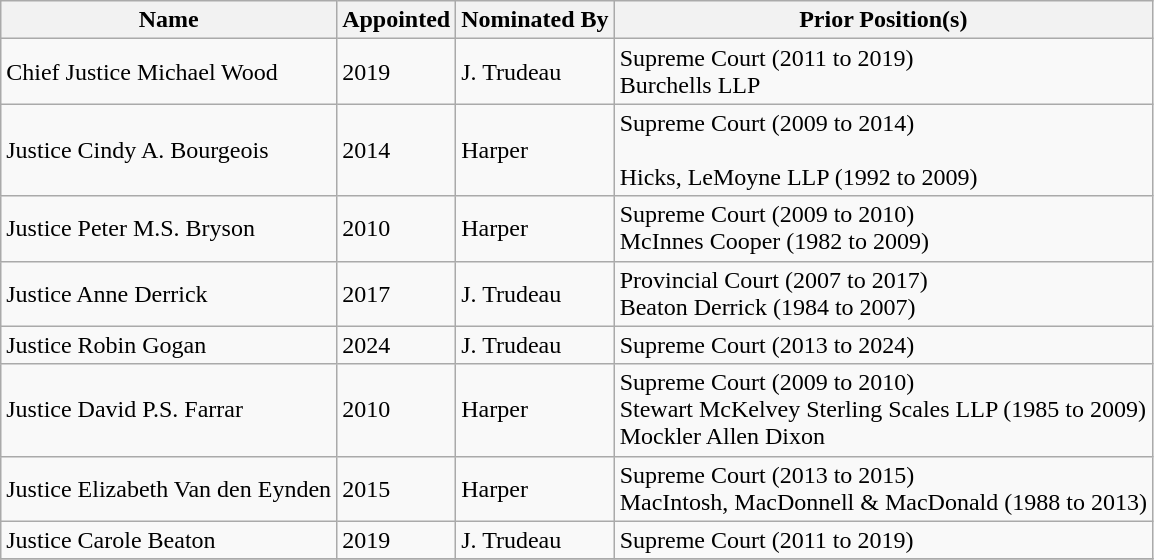<table class="wikitable sortable">
<tr>
<th>Name</th>
<th>Appointed</th>
<th>Nominated By</th>
<th class="unsortable">Prior Position(s)</th>
</tr>
<tr>
<td>Chief Justice Michael Wood</td>
<td>2019</td>
<td>J. Trudeau</td>
<td>Supreme Court (2011 to 2019)<br> Burchells LLP</td>
</tr>
<tr>
<td>Justice Cindy A. Bourgeois</td>
<td>2014</td>
<td>Harper</td>
<td>Supreme Court  (2009 to 2014) <br><br>Hicks, LeMoyne LLP (1992 to 2009)</td>
</tr>
<tr>
<td>Justice Peter M.S. Bryson</td>
<td>2010</td>
<td>Harper</td>
<td>Supreme Court (2009 to 2010)<br>McInnes Cooper (1982 to 2009)</td>
</tr>
<tr>
<td>Justice Anne Derrick </td>
<td>2017</td>
<td>J. Trudeau</td>
<td>Provincial Court (2007 to 2017)<br>Beaton Derrick (1984 to 2007)</td>
</tr>
<tr>
<td>Justice Robin Gogan</td>
<td>2024</td>
<td>J. Trudeau</td>
<td>Supreme Court (2013 to 2024)</td>
</tr>
<tr>
<td>Justice David P.S. Farrar </td>
<td>2010</td>
<td>Harper</td>
<td>Supreme Court (2009 to 2010)<br> Stewart McKelvey Sterling Scales LLP (1985 to 2009) <br>Mockler Allen Dixon</td>
</tr>
<tr>
<td>Justice Elizabeth Van den Eynden</td>
<td>2015</td>
<td>Harper</td>
<td>Supreme Court (2013 to 2015) <br>MacIntosh, MacDonnell & MacDonald (1988 to 2013)</td>
</tr>
<tr>
<td>Justice Carole Beaton</td>
<td>2019</td>
<td>J. Trudeau</td>
<td>Supreme Court (2011 to 2019)</td>
</tr>
<tr>
</tr>
</table>
